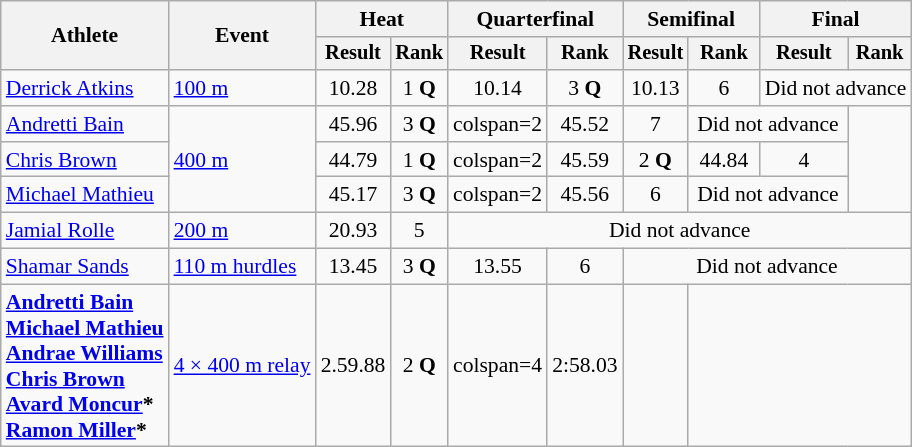<table class=wikitable style="font-size:90%">
<tr>
<th rowspan="2">Athlete</th>
<th rowspan="2">Event</th>
<th colspan="2">Heat</th>
<th colspan="2">Quarterfinal</th>
<th colspan="2">Semifinal</th>
<th colspan="2">Final</th>
</tr>
<tr style="font-size:95%">
<th>Result</th>
<th>Rank</th>
<th>Result</th>
<th>Rank</th>
<th>Result</th>
<th>Rank</th>
<th>Result</th>
<th>Rank</th>
</tr>
<tr align=center>
<td align=left><a href='#'>Derrick Atkins</a></td>
<td align=left><a href='#'>100 m</a></td>
<td>10.28</td>
<td>1 <strong>Q</strong></td>
<td>10.14</td>
<td>3 <strong>Q</strong></td>
<td>10.13</td>
<td>6</td>
<td colspan=2>Did not advance</td>
</tr>
<tr align=center>
<td align=left><a href='#'>Andretti Bain</a></td>
<td align=left rowspan=3><a href='#'>400 m</a></td>
<td>45.96</td>
<td>3 <strong>Q</strong></td>
<td>colspan=2 </td>
<td>45.52</td>
<td>7</td>
<td colspan=2>Did not advance</td>
</tr>
<tr align=center>
<td align=left><a href='#'>Chris Brown</a></td>
<td>44.79</td>
<td>1 <strong>Q</strong></td>
<td>colspan=2 </td>
<td>45.59</td>
<td>2 <strong>Q</strong></td>
<td>44.84</td>
<td>4</td>
</tr>
<tr align=center>
<td align=left><a href='#'>Michael Mathieu</a></td>
<td>45.17</td>
<td>3 <strong>Q</strong></td>
<td>colspan=2 </td>
<td>45.56</td>
<td>6</td>
<td colspan=2>Did not advance</td>
</tr>
<tr align=center>
<td align=left><a href='#'>Jamial Rolle</a></td>
<td align=left><a href='#'>200 m</a></td>
<td>20.93</td>
<td>5</td>
<td colspan=6>Did not advance</td>
</tr>
<tr align=center>
<td align=left><a href='#'>Shamar Sands</a></td>
<td align=left><a href='#'>110 m hurdles</a></td>
<td>13.45</td>
<td>3 <strong>Q</strong></td>
<td>13.55</td>
<td>6</td>
<td colspan=4>Did not advance</td>
</tr>
<tr align=center>
<td align=left><strong><a href='#'>Andretti Bain</a><br><a href='#'>Michael Mathieu</a><br><a href='#'>Andrae Williams</a><br><a href='#'>Chris Brown</a><br><a href='#'>Avard Moncur</a>*<br><a href='#'>Ramon Miller</a>*</strong></td>
<td align=left><a href='#'>4 × 400 m relay</a></td>
<td>2.59.88</td>
<td>2 <strong>Q</strong></td>
<td>colspan=4 </td>
<td>2:58.03</td>
<td></td>
</tr>
</table>
